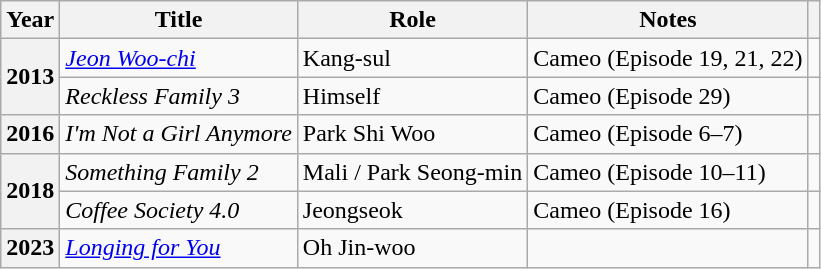<table class="wikitable sortable plainrowheaders">
<tr>
<th>Year</th>
<th>Title</th>
<th>Role</th>
<th>Notes</th>
<th scope="col" class="unsortable"></th>
</tr>
<tr>
<th scope="row" rowspan="2">2013</th>
<td><em><a href='#'>Jeon Woo-chi</a></em></td>
<td>Kang-sul</td>
<td>Cameo (Episode 19, 21, 22)</td>
<td></td>
</tr>
<tr>
<td><em>Reckless Family 3</em></td>
<td>Himself</td>
<td>Cameo (Episode 29)</td>
<td></td>
</tr>
<tr>
<th scope="row">2016</th>
<td><em>I'm Not a Girl Anymore</em></td>
<td>Park Shi Woo</td>
<td>Cameo (Episode 6–7)</td>
<td></td>
</tr>
<tr>
<th scope="row" rowspan="2">2018</th>
<td><em>Something Family 2</em></td>
<td>Mali / Park Seong-min</td>
<td>Cameo (Episode 10–11)</td>
<td></td>
</tr>
<tr>
<td><em>Coffee Society 4.0</em></td>
<td>Jeongseok</td>
<td>Cameo (Episode 16)</td>
<td></td>
</tr>
<tr>
<th scope="row">2023</th>
<td><em><a href='#'>Longing for You</a></em></td>
<td>Oh Jin-woo</td>
<td></td>
<td></td>
</tr>
</table>
